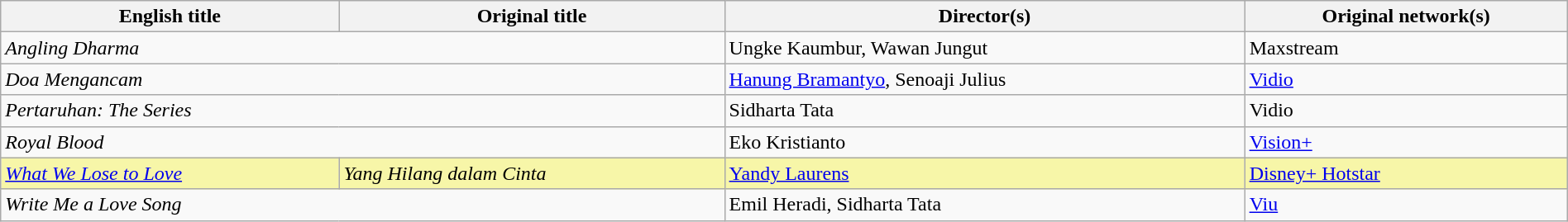<table class="sortable wikitable" style="width:100%; margin-bottom:4px">
<tr>
<th scope="col">English title</th>
<th scope="col">Original title</th>
<th scope="col">Director(s)</th>
<th scope="col">Original network(s)</th>
</tr>
<tr>
<td colspan="2"><em>Angling Dharma</em></td>
<td>Ungke Kaumbur, Wawan Jungut</td>
<td>Maxstream</td>
</tr>
<tr>
<td colspan="2"><em>Doa Mengancam</em></td>
<td><a href='#'>Hanung Bramantyo</a>, Senoaji Julius</td>
<td><a href='#'>Vidio</a></td>
</tr>
<tr>
<td colspan="2"><em>Pertaruhan: The Series</em></td>
<td>Sidharta Tata</td>
<td>Vidio</td>
</tr>
<tr>
<td colspan="2"><em>Royal Blood</em></td>
<td>Eko Kristianto</td>
<td><a href='#'>Vision+</a></td>
</tr>
<tr style="background:#F7F6A8">
<td><em><a href='#'>What We Lose to Love</a></em></td>
<td><em>Yang Hilang dalam Cinta</em></td>
<td><a href='#'>Yandy Laurens</a></td>
<td><a href='#'>Disney+ Hotstar</a></td>
</tr>
<tr>
<td colspan="2"><em>Write Me a Love Song</em></td>
<td>Emil Heradi, Sidharta Tata</td>
<td><a href='#'>Viu</a></td>
</tr>
</table>
